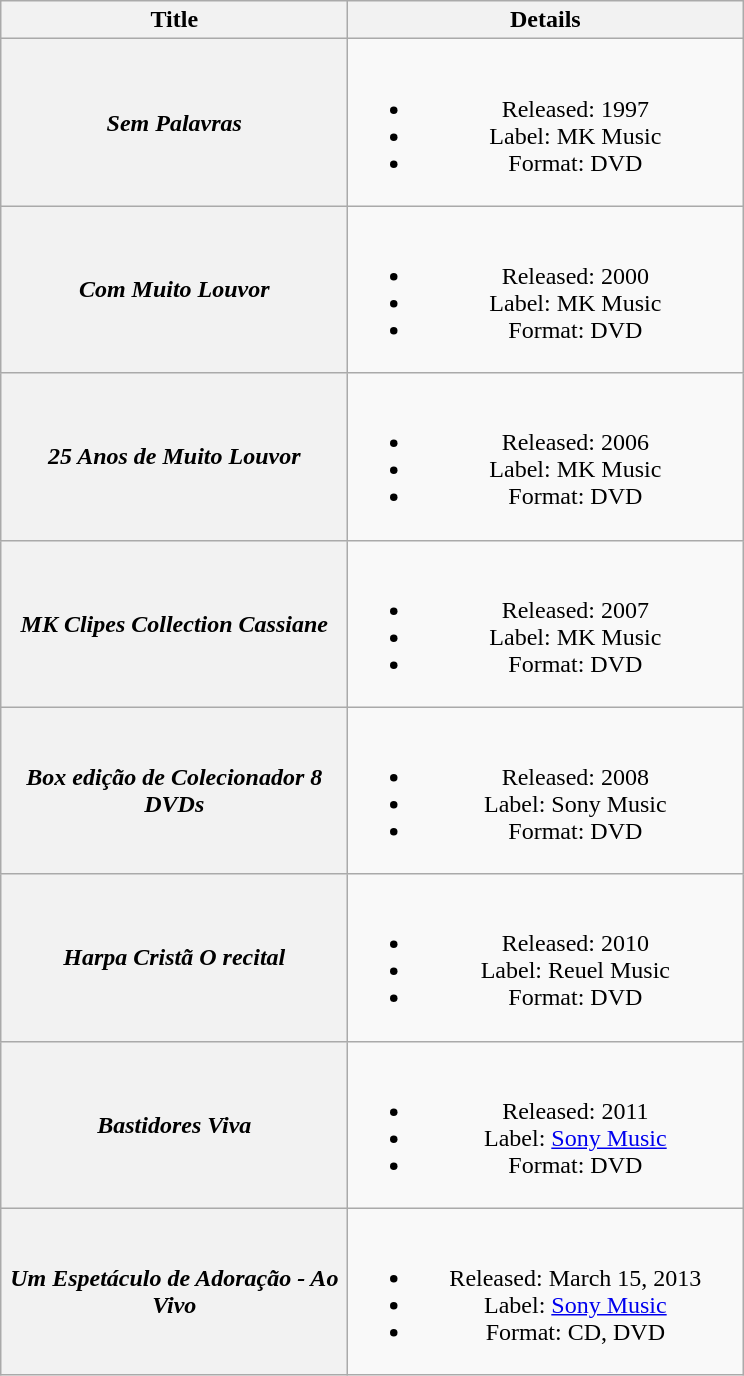<table class="wikitable plainrowheaders" style="text-align:center;">
<tr>
<th scope="col" style="width:14em;">Title</th>
<th scope="col" style="width:16em;">Details</th>
</tr>
<tr>
<th scope="row"><em>Sem Palavras</em></th>
<td><br><ul><li>Released: 1997</li><li>Label: MK Music</li><li>Format: DVD</li></ul></td>
</tr>
<tr>
<th scope="row"><em>Com Muito Louvor</em></th>
<td><br><ul><li>Released: 2000</li><li>Label: MK Music</li><li>Format: DVD</li></ul></td>
</tr>
<tr>
<th scope="row"><em>25 Anos de Muito Louvor</em></th>
<td><br><ul><li>Released: 2006</li><li>Label: MK Music</li><li>Format: DVD</li></ul></td>
</tr>
<tr>
<th scope="row"><em>MK Clipes Collection Cassiane</em></th>
<td><br><ul><li>Released: 2007</li><li>Label: MK Music</li><li>Format: DVD</li></ul></td>
</tr>
<tr>
<th scope="row"><em>Box edição de Colecionador 8 DVDs</em></th>
<td><br><ul><li>Released: 2008</li><li>Label: Sony Music</li><li>Format: DVD</li></ul></td>
</tr>
<tr>
<th scope="row"><em>Harpa Cristã O recital</em></th>
<td><br><ul><li>Released: 2010</li><li>Label: Reuel Music</li><li>Format: DVD</li></ul></td>
</tr>
<tr>
<th scope="row"><em>Bastidores Viva</em></th>
<td><br><ul><li>Released: 2011</li><li>Label: <a href='#'>Sony Music</a></li><li>Format: DVD</li></ul></td>
</tr>
<tr>
<th scope="row"><em>Um Espetáculo de Adoração - Ao Vivo</em></th>
<td><br><ul><li>Released: March 15, 2013</li><li>Label: <a href='#'>Sony Music</a></li><li>Format: CD, DVD</li></ul></td>
</tr>
</table>
